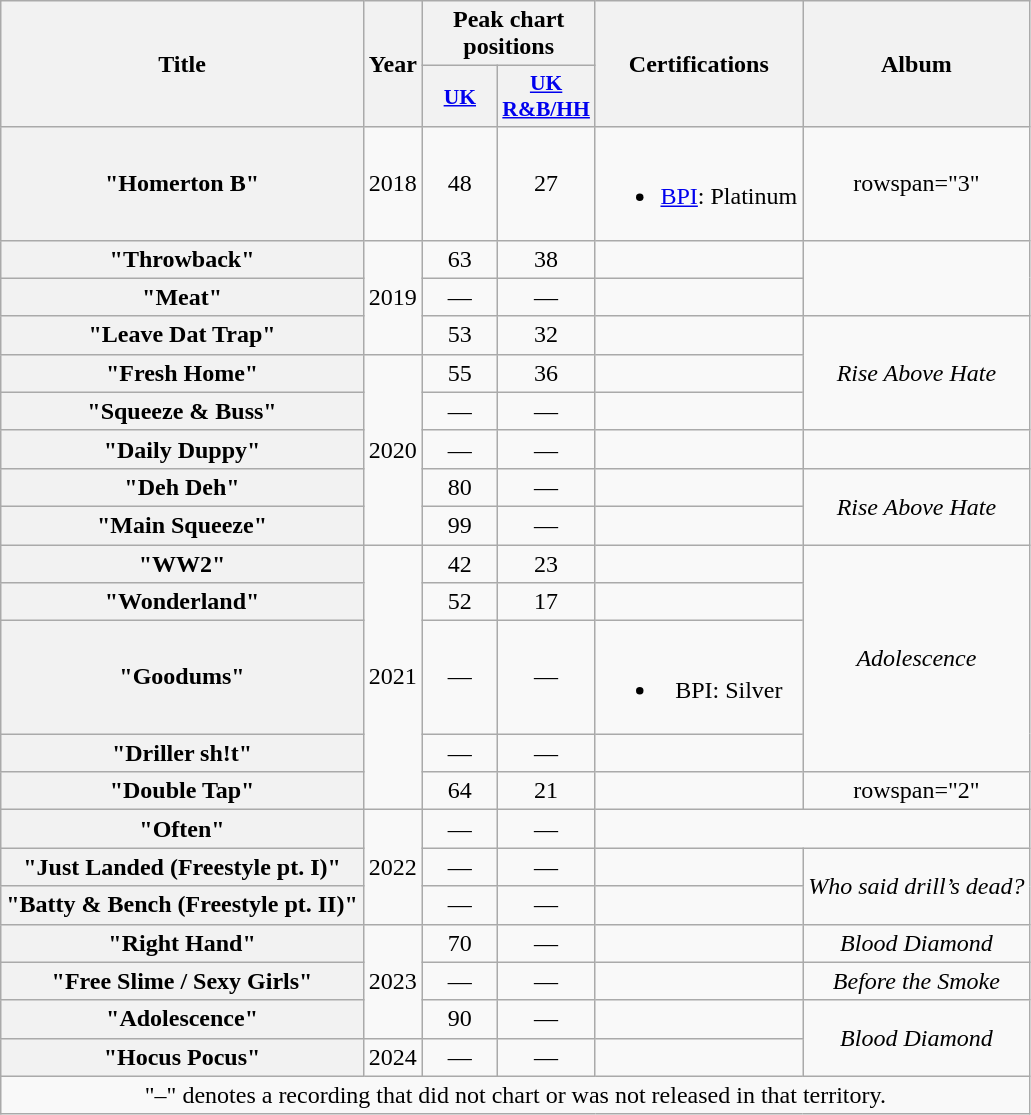<table class="wikitable plainrowheaders" style="text-align:center;">
<tr>
<th scope="col" rowspan="2">Title</th>
<th scope="col" rowspan="2">Year</th>
<th scope="col" colspan="2">Peak chart positions</th>
<th scope="col" rowspan="2">Certifications</th>
<th scope="col" rowspan="2">Album</th>
</tr>
<tr>
<th scope="col" style="width:3em;font-size:90%;"><a href='#'>UK</a><br></th>
<th scope="col" style="width:3em;font-size:90%;"><a href='#'>UK<br>R&B/HH</a><br></th>
</tr>
<tr>
<th scope="row">"Homerton B"</th>
<td>2018</td>
<td>48</td>
<td>27</td>
<td><br><ul><li><a href='#'>BPI</a>: Platinum</li></ul></td>
<td>rowspan="3" </td>
</tr>
<tr>
<th scope="row">"Throwback"<br></th>
<td rowspan="3">2019</td>
<td>63</td>
<td>38</td>
<td></td>
</tr>
<tr>
<th scope="row">"Meat"</th>
<td>—</td>
<td>—</td>
<td></td>
</tr>
<tr>
<th scope="row">"Leave Dat Trap"<br></th>
<td>53</td>
<td>32</td>
<td></td>
<td rowspan="3"><em>Rise Above Hate</em></td>
</tr>
<tr>
<th scope="row">"Fresh Home"</th>
<td rowspan="5">2020</td>
<td>55</td>
<td>36</td>
<td></td>
</tr>
<tr>
<th scope="row">"Squeeze & Buss"</th>
<td>—</td>
<td>—</td>
<td></td>
</tr>
<tr>
<th scope="row">"Daily Duppy"<br></th>
<td>—</td>
<td>—</td>
<td></td>
<td></td>
</tr>
<tr>
<th scope="row">"Deh Deh"</th>
<td>80</td>
<td>—</td>
<td></td>
<td rowspan="2"><em>Rise Above Hate</em></td>
</tr>
<tr>
<th scope="row">"Main Squeeze"<br></th>
<td>99</td>
<td>—</td>
<td></td>
</tr>
<tr>
<th scope="row">"WW2"</th>
<td rowspan="5">2021</td>
<td>42</td>
<td>23</td>
<td></td>
<td rowspan="4"><em>Adolescence</em></td>
</tr>
<tr>
<th scope="row">"Wonderland"<br></th>
<td>52</td>
<td>17</td>
<td></td>
</tr>
<tr>
<th scope="row">"Goodums"</th>
<td>—</td>
<td>—</td>
<td><br><ul><li>BPI: Silver</li></ul></td>
</tr>
<tr>
<th scope="row">"Driller sh!t"</th>
<td>—</td>
<td>—</td>
<td></td>
</tr>
<tr>
<th scope="row">"Double Tap"<br> </th>
<td>64</td>
<td>21</td>
<td></td>
<td>rowspan="2" </td>
</tr>
<tr>
<th scope="row">"Often"</th>
<td rowspan="3">2022</td>
<td>—</td>
<td>—</td>
</tr>
<tr>
<th scope="row">"Just Landed (Freestyle pt. I)"</th>
<td>—</td>
<td>—</td>
<td></td>
<td rowspan="2"><em>Who said drill’s dead?</em></td>
</tr>
<tr>
<th scope="row">"Batty & Bench (Freestyle pt. II)"</th>
<td>—</td>
<td>—</td>
<td></td>
</tr>
<tr>
<th scope="row">"Right Hand"<br></th>
<td rowspan="3">2023</td>
<td>70</td>
<td>—</td>
<td></td>
<td><em>Blood Diamond</em></td>
</tr>
<tr>
<th scope="row">"Free Slime / Sexy Girls"<br></th>
<td>—</td>
<td>—</td>
<td></td>
<td><em>Before the Smoke</em></td>
</tr>
<tr>
<th scope="row">"Adolescence"<br></th>
<td>90</td>
<td>—</td>
<td></td>
<td rowspan="2"><em>Blood Diamond</em></td>
</tr>
<tr>
<th scope="row">"Hocus Pocus"<br></th>
<td>2024</td>
<td>—</td>
<td>—</td>
<td></td>
</tr>
<tr>
<td colspan="6">"–" denotes a recording that did not chart or was not released in that territory.</td>
</tr>
</table>
